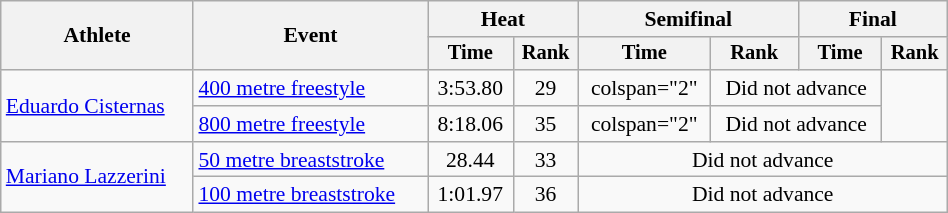<table class="wikitable" style="text-align:center; font-size:90%; width:50%;">
<tr>
<th rowspan="2">Athlete</th>
<th rowspan="2">Event</th>
<th colspan="2">Heat</th>
<th colspan="2">Semifinal</th>
<th colspan="2">Final</th>
</tr>
<tr style="font-size:95%">
<th>Time</th>
<th>Rank</th>
<th>Time</th>
<th>Rank</th>
<th>Time</th>
<th>Rank</th>
</tr>
<tr>
<td align=left rowspan=2><a href='#'>Eduardo Cisternas</a></td>
<td align=left><a href='#'>400 metre freestyle</a></td>
<td>3:53.80</td>
<td>29</td>
<td>colspan="2" </td>
<td colspan="2">Did not advance</td>
</tr>
<tr>
<td align=left><a href='#'>800 metre freestyle</a></td>
<td>8:18.06</td>
<td>35</td>
<td>colspan="2" </td>
<td colspan="2">Did not advance</td>
</tr>
<tr>
<td align=left rowspan=2><a href='#'>Mariano Lazzerini</a></td>
<td align=left><a href='#'>50 metre breaststroke</a></td>
<td>28.44</td>
<td>33</td>
<td colspan=4>Did not advance</td>
</tr>
<tr>
<td align=left><a href='#'>100 metre breaststroke</a></td>
<td>1:01.97</td>
<td>36</td>
<td colspan=4>Did not advance</td>
</tr>
</table>
